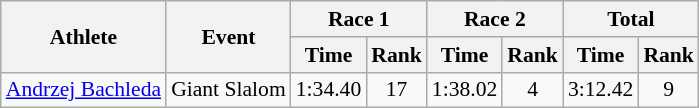<table class="wikitable" style="font-size:90%">
<tr>
<th rowspan="2">Athlete</th>
<th rowspan="2">Event</th>
<th colspan="2">Race 1</th>
<th colspan="2">Race 2</th>
<th colspan="2">Total</th>
</tr>
<tr>
<th>Time</th>
<th>Rank</th>
<th>Time</th>
<th>Rank</th>
<th>Time</th>
<th>Rank</th>
</tr>
<tr>
<td><a href='#'>Andrzej Bachleda</a></td>
<td>Giant Slalom</td>
<td align="center">1:34.40</td>
<td align="center">17</td>
<td align="center">1:38.02</td>
<td align="center">4</td>
<td align="center">3:12.42</td>
<td align="center">9</td>
</tr>
</table>
